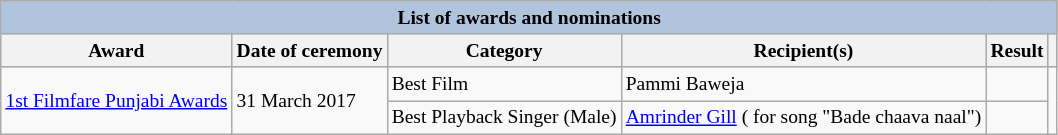<table class="wikitable sortable" style="font-size:small">
<tr style="background:#ccc; text-align:center;">
<th colspan="6" style="background: LightSteelBlue;">List of awards and nominations</th>
</tr>
<tr style="background:#ccc; text-align:center;">
<th>Award</th>
<th>Date of ceremony</th>
<th>Category</th>
<th>Recipient(s)</th>
<th>Result</th>
<th class="unsortable"></th>
</tr>
<tr>
<td rowspan="2"><a href='#'>1st Filmfare Punjabi Awards</a></td>
<td rowspan="2">31 March 2017</td>
<td>Best Film</td>
<td>Pammi Baweja</td>
<td></td>
<td rowspan="2"></td>
</tr>
<tr>
<td>Best Playback Singer (Male)</td>
<td><a href='#'>Amrinder Gill</a> ( for song "Bade chaava naal")</td>
<td></td>
</tr>
</table>
